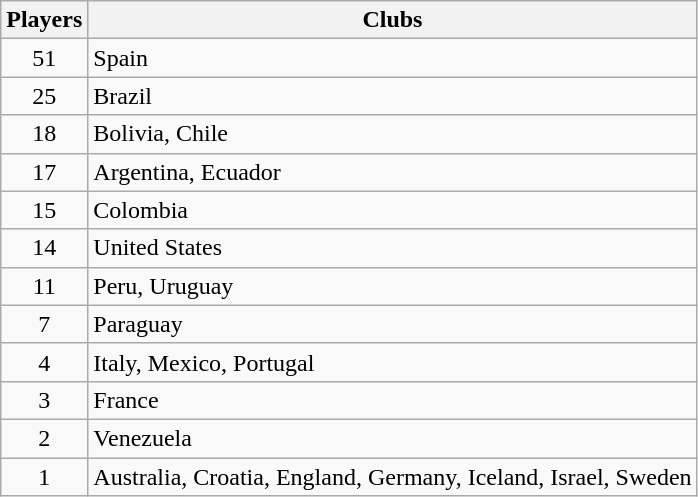<table class="wikitable">
<tr>
<th>Players</th>
<th>Clubs</th>
</tr>
<tr>
<td align="center">51</td>
<td> Spain</td>
</tr>
<tr>
<td align="center">25</td>
<td> Brazil</td>
</tr>
<tr>
<td align="center">18</td>
<td> Bolivia,  Chile</td>
</tr>
<tr>
<td align="center">17</td>
<td> Argentina,  Ecuador</td>
</tr>
<tr>
<td align="center">15</td>
<td> Colombia</td>
</tr>
<tr>
<td align="center">14</td>
<td> United States</td>
</tr>
<tr>
<td align="center">11</td>
<td> Peru,  Uruguay</td>
</tr>
<tr>
<td align="center">7</td>
<td> Paraguay</td>
</tr>
<tr>
<td align="center">4</td>
<td> Italy,  Mexico,  Portugal</td>
</tr>
<tr>
<td align="center">3</td>
<td> France</td>
</tr>
<tr>
<td align="center">2</td>
<td> Venezuela</td>
</tr>
<tr>
<td align="center">1</td>
<td> Australia,  Croatia,  England,  Germany,  Iceland,  Israel,  Sweden</td>
</tr>
</table>
